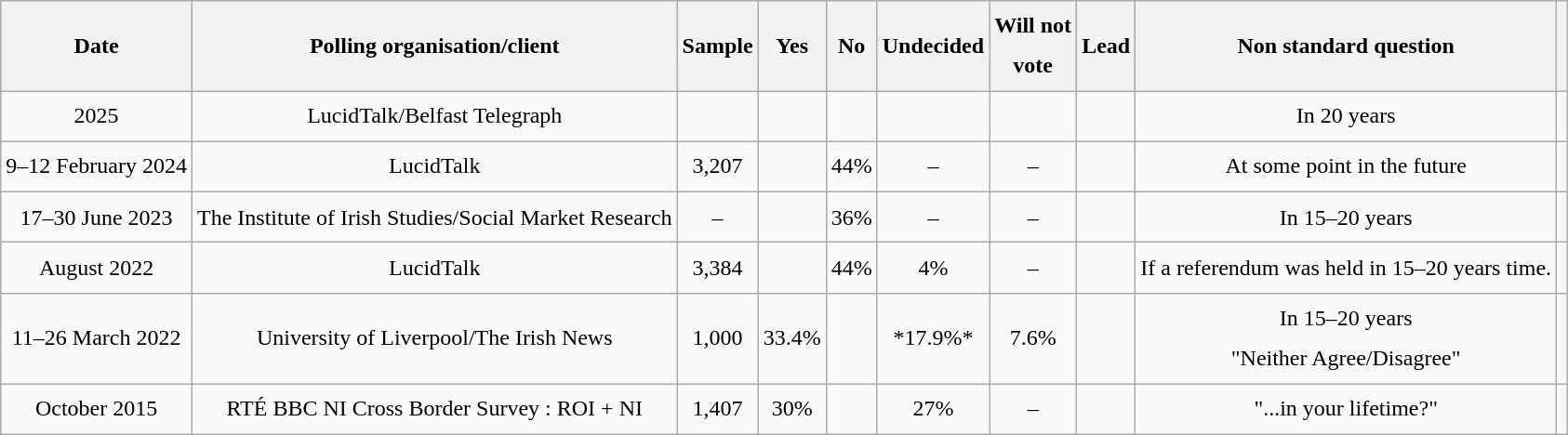<table class="wikitable sortable" style="line-height:1.8; text-align:center;">
<tr>
<th>Date</th>
<th>Polling organisation/client</th>
<th>Sample</th>
<th>Yes</th>
<th>No</th>
<th>Undecided</th>
<th>Will not <br>vote</th>
<th>Lead</th>
<th>Non standard question</th>
<th></th>
</tr>
<tr>
<td>2025</td>
<td>LucidTalk/Belfast Telegraph</td>
<td></td>
<td></td>
<td></td>
<td></td>
<td></td>
<td></td>
<td>In 20 years</td>
</tr>
<tr>
<td>9–12 February 2024</td>
<td>LucidTalk</td>
<td>3,207</td>
<td></td>
<td>44%</td>
<td>–</td>
<td>–</td>
<td></td>
<td>At some point in the future</td>
<td></td>
</tr>
<tr>
<td>17–30 June 2023</td>
<td>The Institute of Irish Studies/Social Market Research</td>
<td>–</td>
<td></td>
<td>36%</td>
<td>–</td>
<td>–</td>
<td></td>
<td>In 15–20 years</td>
<td></td>
</tr>
<tr>
<td>August 2022</td>
<td>LucidTalk</td>
<td>3,384</td>
<td></td>
<td>44%</td>
<td>4%</td>
<td>–</td>
<td></td>
<td>If a referendum was held in 15–20 years time.</td>
<td></td>
</tr>
<tr>
<td>11–26 March 2022</td>
<td>University of Liverpool/The Irish News</td>
<td>1,000</td>
<td>33.4%</td>
<td></td>
<td>*17.9%*</td>
<td>7.6%</td>
<td></td>
<td>In 15–20 years<br>"Neither Agree/Disagree"</td>
<td></td>
</tr>
<tr>
<td>October 2015</td>
<td>RTÉ BBC NI Cross Border Survey : ROI + NI</td>
<td>1,407</td>
<td>30%</td>
<td></td>
<td>27%</td>
<td>–</td>
<td></td>
<td>"...in your lifetime?"</td>
<td></td>
</tr>
</table>
